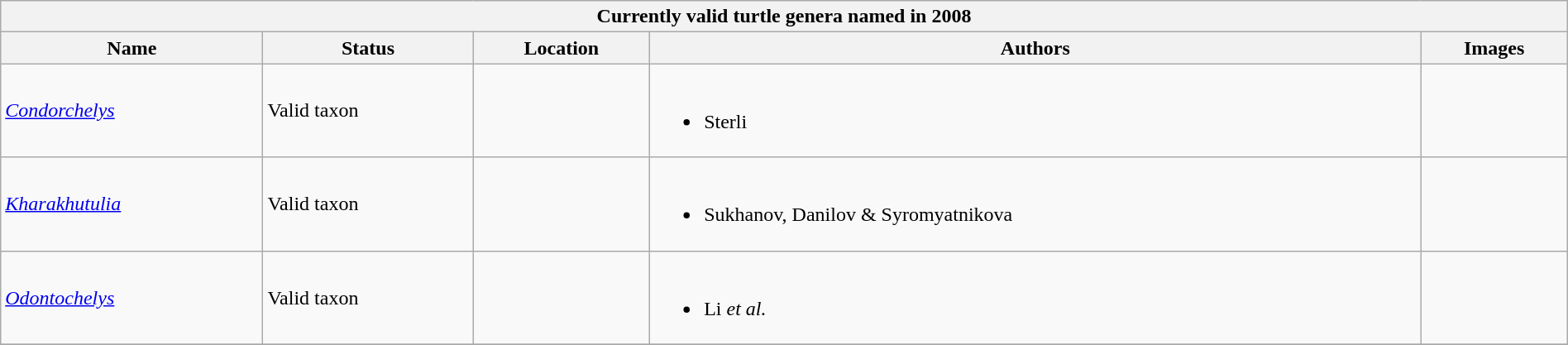<table class="wikitable" align="center" width="100%">
<tr>
<th colspan="5" align="center"><strong>Currently valid turtle genera named in 2008</strong></th>
</tr>
<tr>
<th>Name</th>
<th>Status</th>
<th>Location</th>
<th>Authors</th>
<th>Images</th>
</tr>
<tr>
<td><em><a href='#'>Condorchelys</a></em></td>
<td>Valid taxon</td>
<td></td>
<td><br><ul><li>Sterli</li></ul></td>
<td></td>
</tr>
<tr>
<td><em><a href='#'>Kharakhutulia</a></em></td>
<td>Valid taxon</td>
<td></td>
<td><br><ul><li>Sukhanov, Danilov & Syromyatnikova</li></ul></td>
<td></td>
</tr>
<tr>
<td><em><a href='#'>Odontochelys</a></em></td>
<td>Valid taxon</td>
<td></td>
<td><br><ul><li>Li <em>et al.</em></li></ul></td>
<td></td>
</tr>
<tr>
</tr>
</table>
